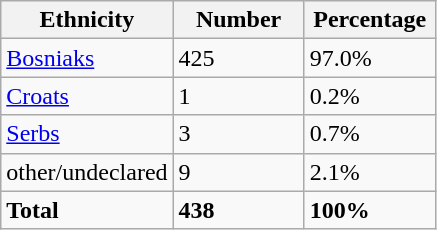<table class="wikitable">
<tr>
<th width="100px">Ethnicity</th>
<th width="80px">Number</th>
<th width="80px">Percentage</th>
</tr>
<tr>
<td><a href='#'>Bosniaks</a></td>
<td>425</td>
<td>97.0%</td>
</tr>
<tr>
<td><a href='#'>Croats</a></td>
<td>1</td>
<td>0.2%</td>
</tr>
<tr>
<td><a href='#'>Serbs</a></td>
<td>3</td>
<td>0.7%</td>
</tr>
<tr>
<td>other/undeclared</td>
<td>9</td>
<td>2.1%</td>
</tr>
<tr>
<td><strong>Total</strong></td>
<td><strong>438</strong></td>
<td><strong>100%</strong></td>
</tr>
</table>
